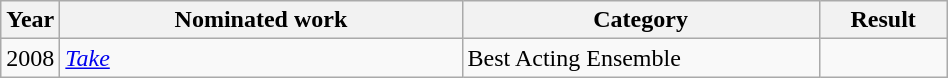<table class="wikitable sortable" width="50%">
<tr>
<th width="1%">Year</th>
<th width="45%">Nominated work</th>
<th width="40%">Category</th>
<th width="14%">Result</th>
</tr>
<tr>
<td>2008</td>
<td><em><a href='#'>Take</a></em></td>
<td>Best Acting Ensemble</td>
<td></td>
</tr>
</table>
